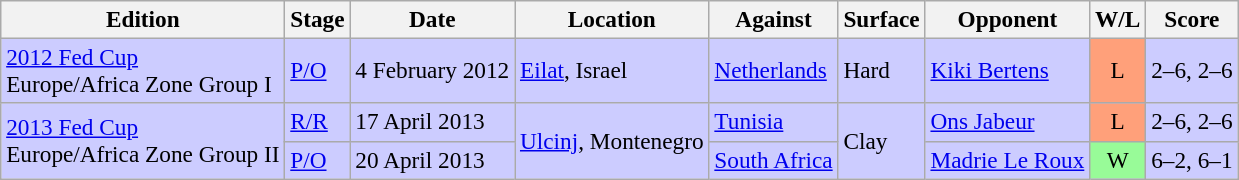<table class=wikitable style=font-size:97%>
<tr>
<th>Edition</th>
<th>Stage</th>
<th>Date</th>
<th>Location</th>
<th>Against</th>
<th>Surface</th>
<th>Opponent</th>
<th>W/L</th>
<th>Score</th>
</tr>
<tr style="background:#ccf;">
<td><a href='#'>2012 Fed Cup</a> <br> Europe/Africa Zone Group I</td>
<td><a href='#'>P/O</a></td>
<td>4 February 2012</td>
<td><a href='#'>Eilat</a>, Israel</td>
<td> <a href='#'>Netherlands</a></td>
<td>Hard</td>
<td> <a href='#'>Kiki Bertens</a></td>
<td style="text-align:center; background:#ffa07a;">L</td>
<td>2–6, 2–6</td>
</tr>
<tr style="background:#ccf;">
<td rowspan="2"><a href='#'>2013 Fed Cup</a> <br> Europe/Africa Zone Group II</td>
<td><a href='#'>R/R</a></td>
<td>17 April 2013</td>
<td rowspan="2"><a href='#'>Ulcinj</a>, Montenegro</td>
<td> <a href='#'>Tunisia</a></td>
<td rowspan="2">Clay</td>
<td> <a href='#'>Ons Jabeur</a></td>
<td style="text-align:center; background:#ffa07a;">L</td>
<td>2–6, 2–6</td>
</tr>
<tr style="background:#ccf;">
<td><a href='#'>P/O</a></td>
<td>20 April 2013</td>
<td> <a href='#'>South Africa</a></td>
<td> <a href='#'>Madrie Le Roux</a></td>
<td style="text-align:center; background:#98fb98;">W</td>
<td>6–2, 6–1</td>
</tr>
</table>
